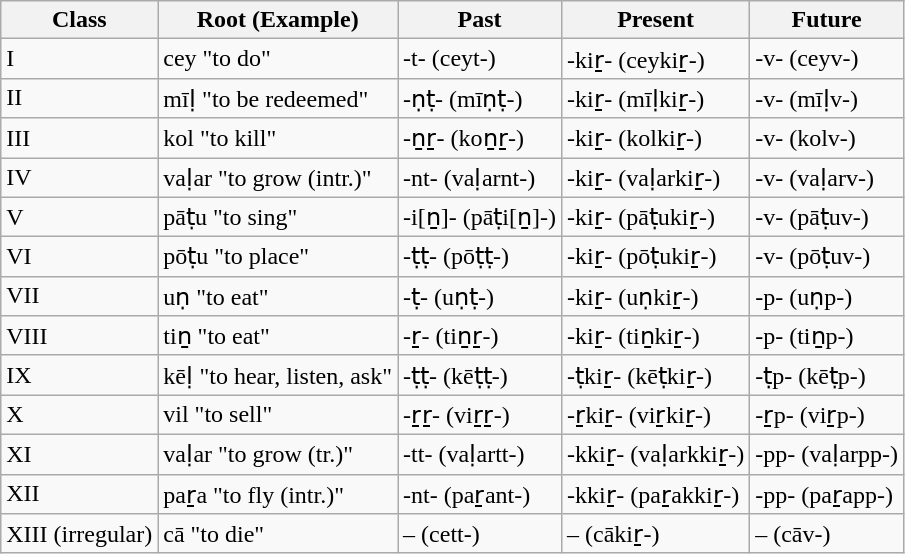<table class="wikitable">
<tr>
<th>Class</th>
<th>Root (Example)</th>
<th>Past</th>
<th>Present</th>
<th>Future</th>
</tr>
<tr>
<td>I</td>
<td>cey "to do"</td>
<td>-t- (ceyt-)</td>
<td>-kiṟ- (ceykiṟ-)</td>
<td>-v- (ceyv-)</td>
</tr>
<tr>
<td>II</td>
<td>mīḷ "to be redeemed"</td>
<td>-ṇṭ- (mīṇṭ-)</td>
<td>-kiṟ- (mīḷkiṟ-)</td>
<td>-v- (mīḷv-)</td>
</tr>
<tr>
<td>III</td>
<td>kol "to kill"</td>
<td>-ṉṟ- (koṉṟ-)</td>
<td>-kiṟ- (kolkiṟ-)</td>
<td>-v- (kolv-)</td>
</tr>
<tr>
<td>IV</td>
<td>vaḷar "to grow (intr.)"</td>
<td>-nt- (vaḷarnt-)</td>
<td>-kiṟ- (vaḷarkiṟ-)</td>
<td>-v- (vaḷarv-)</td>
</tr>
<tr>
<td>V</td>
<td>pāṭu "to sing"</td>
<td>-i[ṉ]- (pāṭi[ṉ]-)</td>
<td>-kiṟ- (pāṭukiṟ-)</td>
<td>-v- (pāṭuv-)</td>
</tr>
<tr>
<td>VI</td>
<td>pōṭu "to place"</td>
<td>-ṭṭ- (pōṭṭ-)</td>
<td>-kiṟ- (pōṭukiṟ-)</td>
<td>-v- (pōṭuv-)</td>
</tr>
<tr>
<td>VII</td>
<td>uṇ "to eat"</td>
<td>-ṭ- (uṇṭ-)</td>
<td>-kiṟ- (uṇkiṟ-)</td>
<td>-p- (uṇp-)</td>
</tr>
<tr>
<td>VIII</td>
<td>tiṉ "to eat"</td>
<td>-ṟ- (tiṉṟ-)</td>
<td>-kiṟ- (tiṉkiṟ-)</td>
<td>-p- (tiṉp-)</td>
</tr>
<tr>
<td>IX</td>
<td>kēḷ "to hear, listen, ask"</td>
<td>-ṭṭ- (kēṭṭ-)</td>
<td>-ṭkiṟ- (kēṭkiṟ-)</td>
<td>-ṭp- (kēṭp-)</td>
</tr>
<tr>
<td>X</td>
<td>vil "to sell"</td>
<td>-ṟṟ- (viṟṟ-)</td>
<td>-ṟkiṟ- (viṟkiṟ-)</td>
<td>-ṟp- (viṟp-)</td>
</tr>
<tr>
<td>XI</td>
<td>vaḷar "to grow (tr.)"</td>
<td>-tt- (vaḷartt-)</td>
<td>-kkiṟ- (vaḷarkkiṟ-)</td>
<td>-pp- (vaḷarpp-)</td>
</tr>
<tr>
<td>XII</td>
<td>paṟa "to fly (intr.)"</td>
<td>-nt- (paṟant-)</td>
<td>-kkiṟ- (paṟakkiṟ-)</td>
<td>-pp- (paṟapp-)</td>
</tr>
<tr>
<td>XIII (irregular)</td>
<td>cā "to die"</td>
<td>– (cett-)</td>
<td>– (cākiṟ-)</td>
<td>– (cāv-)</td>
</tr>
</table>
